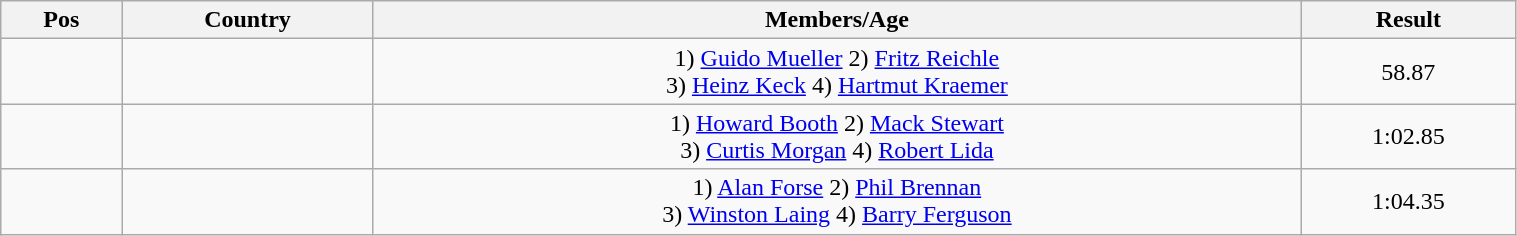<table class="wikitable"  style="text-align:center; width:80%;">
<tr>
<th>Pos</th>
<th>Country</th>
<th>Members/Age</th>
<th>Result</th>
</tr>
<tr>
<td align=center></td>
<td align=left></td>
<td>1) <a href='#'>Guido Mueller</a> 2) <a href='#'>Fritz Reichle</a><br>3) <a href='#'>Heinz Keck</a> 4) <a href='#'>Hartmut Kraemer</a></td>
<td>58.87</td>
</tr>
<tr>
<td align=center></td>
<td align=left></td>
<td>1) <a href='#'>Howard Booth</a> 2) <a href='#'>Mack Stewart</a><br>3) <a href='#'>Curtis Morgan</a> 4) <a href='#'>Robert Lida</a></td>
<td>1:02.85</td>
</tr>
<tr>
<td align=center></td>
<td align=left></td>
<td>1) <a href='#'>Alan Forse</a> 2) <a href='#'>Phil Brennan</a><br>3) <a href='#'>Winston Laing</a> 4) <a href='#'>Barry Ferguson</a></td>
<td>1:04.35</td>
</tr>
</table>
